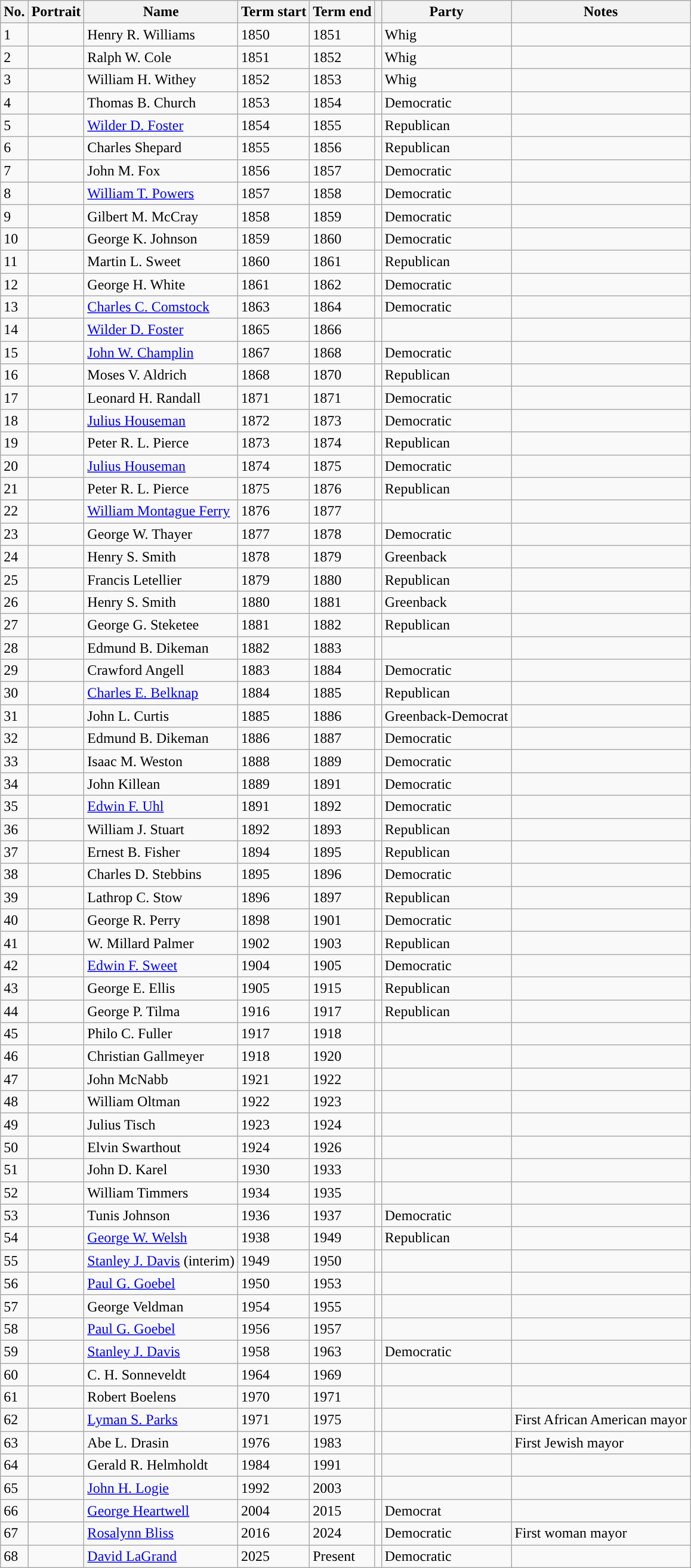<table class="wikitable sortable">
<tr>
<th>No.</th>
<th>Portrait</th>
<th>Name</th>
<th>Term start</th>
<th>Term end</th>
<th></th>
<th>Party</th>
<th>Notes</th>
</tr>
<tr>
<td>1</td>
<td></td>
<td>Henry R. Williams</td>
<td>1850</td>
<td>1851</td>
<td></td>
<td>Whig</td>
<td></td>
</tr>
<tr>
<td>2</td>
<td></td>
<td>Ralph W. Cole</td>
<td>1851</td>
<td>1852</td>
<td></td>
<td>Whig</td>
<td></td>
</tr>
<tr>
<td>3</td>
<td></td>
<td>William H. Withey</td>
<td>1852</td>
<td>1853</td>
<td></td>
<td>Whig</td>
<td></td>
</tr>
<tr>
<td>4</td>
<td></td>
<td>Thomas B. Church</td>
<td>1853</td>
<td>1854</td>
<td></td>
<td>Democratic</td>
<td></td>
</tr>
<tr>
<td>5</td>
<td></td>
<td><a href='#'>Wilder D. Foster</a></td>
<td>1854</td>
<td>1855</td>
<td></td>
<td>Republican</td>
<td></td>
</tr>
<tr>
<td>6</td>
<td></td>
<td>Charles Shepard</td>
<td>1855</td>
<td>1856</td>
<td></td>
<td>Republican</td>
<td></td>
</tr>
<tr>
<td>7</td>
<td></td>
<td>John M. Fox</td>
<td>1856</td>
<td>1857</td>
<td></td>
<td>Democratic</td>
<td></td>
</tr>
<tr>
<td>8</td>
<td></td>
<td><a href='#'>William T. Powers</a></td>
<td>1857</td>
<td>1858</td>
<td></td>
<td>Democratic</td>
<td></td>
</tr>
<tr>
<td>9</td>
<td></td>
<td>Gilbert M. McCray</td>
<td>1858</td>
<td>1859</td>
<td></td>
<td>Democratic</td>
<td></td>
</tr>
<tr>
<td>10</td>
<td></td>
<td>George K. Johnson</td>
<td>1859</td>
<td>1860</td>
<td></td>
<td>Democratic</td>
<td></td>
</tr>
<tr>
<td>11</td>
<td></td>
<td>Martin L. Sweet</td>
<td>1860</td>
<td>1861</td>
<td></td>
<td>Republican</td>
<td></td>
</tr>
<tr>
<td>12</td>
<td></td>
<td>George H. White</td>
<td>1861</td>
<td>1862</td>
<td></td>
<td>Democratic</td>
<td></td>
</tr>
<tr>
<td>13</td>
<td></td>
<td><a href='#'>Charles C. Comstock</a></td>
<td>1863</td>
<td>1864</td>
<td></td>
<td>Democratic</td>
<td></td>
</tr>
<tr>
<td>14</td>
<td></td>
<td><a href='#'>Wilder D. Foster</a></td>
<td>1865</td>
<td>1866</td>
<td></td>
<td></td>
<td></td>
</tr>
<tr>
<td>15</td>
<td></td>
<td><a href='#'>John W. Champlin</a></td>
<td>1867</td>
<td>1868</td>
<td></td>
<td>Democratic</td>
<td></td>
</tr>
<tr>
<td>16</td>
<td></td>
<td>Moses V. Aldrich</td>
<td>1868</td>
<td>1870</td>
<td></td>
<td>Republican</td>
<td></td>
</tr>
<tr>
<td>17</td>
<td></td>
<td>Leonard H. Randall</td>
<td>1871</td>
<td>1871</td>
<td></td>
<td>Democratic</td>
<td></td>
</tr>
<tr>
<td>18</td>
<td></td>
<td><a href='#'>Julius Houseman</a></td>
<td>1872</td>
<td>1873</td>
<td></td>
<td>Democratic</td>
<td></td>
</tr>
<tr>
<td>19</td>
<td></td>
<td>Peter R. L. Pierce</td>
<td>1873</td>
<td>1874</td>
<td></td>
<td>Republican</td>
<td></td>
</tr>
<tr>
<td>20</td>
<td></td>
<td><a href='#'>Julius Houseman</a></td>
<td>1874</td>
<td>1875</td>
<td></td>
<td>Democratic</td>
<td></td>
</tr>
<tr>
<td>21</td>
<td></td>
<td>Peter R. L. Pierce</td>
<td>1875</td>
<td>1876</td>
<td></td>
<td>Republican</td>
<td></td>
</tr>
<tr>
<td>22</td>
<td></td>
<td><a href='#'>William Montague Ferry</a></td>
<td>1876</td>
<td>1877</td>
<td></td>
<td></td>
<td></td>
</tr>
<tr>
<td>23</td>
<td></td>
<td>George W. Thayer</td>
<td>1877</td>
<td>1878</td>
<td></td>
<td>Democratic</td>
<td></td>
</tr>
<tr>
<td>24</td>
<td></td>
<td>Henry S. Smith</td>
<td>1878</td>
<td>1879</td>
<td></td>
<td>Greenback</td>
<td></td>
</tr>
<tr>
<td>25</td>
<td></td>
<td>Francis Letellier</td>
<td>1879</td>
<td>1880</td>
<td></td>
<td>Republican</td>
<td></td>
</tr>
<tr>
<td>26</td>
<td></td>
<td>Henry S. Smith</td>
<td>1880</td>
<td>1881</td>
<td></td>
<td>Greenback</td>
<td></td>
</tr>
<tr>
<td>27</td>
<td></td>
<td>George G. Steketee</td>
<td>1881</td>
<td>1882</td>
<td></td>
<td>Republican</td>
<td></td>
</tr>
<tr>
<td>28</td>
<td></td>
<td>Edmund B. Dikeman</td>
<td>1882</td>
<td>1883</td>
<td></td>
<td></td>
<td></td>
</tr>
<tr>
<td>29</td>
<td></td>
<td>Crawford Angell</td>
<td>1883</td>
<td>1884</td>
<td></td>
<td>Democratic</td>
<td></td>
</tr>
<tr>
<td>30</td>
<td></td>
<td><a href='#'>Charles E. Belknap</a></td>
<td>1884</td>
<td>1885</td>
<td></td>
<td>Republican</td>
<td></td>
</tr>
<tr>
<td>31</td>
<td></td>
<td>John L. Curtis</td>
<td>1885</td>
<td>1886</td>
<td></td>
<td>Greenback-Democrat</td>
<td></td>
</tr>
<tr>
<td>32</td>
<td></td>
<td>Edmund B. Dikeman</td>
<td>1886</td>
<td>1887</td>
<td></td>
<td>Democratic</td>
<td></td>
</tr>
<tr>
<td>33</td>
<td></td>
<td>Isaac M. Weston</td>
<td>1888</td>
<td>1889</td>
<td></td>
<td>Democratic</td>
<td></td>
</tr>
<tr>
<td>34</td>
<td></td>
<td>John Killean</td>
<td>1889</td>
<td>1891</td>
<td></td>
<td>Democratic</td>
<td></td>
</tr>
<tr>
<td>35</td>
<td></td>
<td><a href='#'>Edwin F. Uhl</a></td>
<td>1891</td>
<td>1892</td>
<td></td>
<td>Democratic</td>
<td></td>
</tr>
<tr>
<td>36</td>
<td></td>
<td>William J. Stuart</td>
<td>1892</td>
<td>1893</td>
<td></td>
<td>Republican</td>
<td></td>
</tr>
<tr>
<td>37</td>
<td></td>
<td>Ernest B. Fisher</td>
<td>1894</td>
<td>1895</td>
<td></td>
<td>Republican</td>
<td></td>
</tr>
<tr>
<td>38</td>
<td></td>
<td>Charles D. Stebbins</td>
<td>1895</td>
<td>1896</td>
<td></td>
<td>Democratic</td>
<td></td>
</tr>
<tr>
<td>39</td>
<td></td>
<td>Lathrop C. Stow</td>
<td>1896</td>
<td>1897</td>
<td></td>
<td>Republican</td>
<td></td>
</tr>
<tr>
<td>40</td>
<td></td>
<td>George R. Perry</td>
<td>1898</td>
<td>1901</td>
<td></td>
<td>Democratic</td>
<td></td>
</tr>
<tr>
<td>41</td>
<td></td>
<td>W. Millard Palmer</td>
<td>1902</td>
<td>1903</td>
<td></td>
<td>Republican</td>
<td></td>
</tr>
<tr>
<td>42</td>
<td></td>
<td><a href='#'>Edwin F. Sweet</a></td>
<td>1904</td>
<td>1905</td>
<td></td>
<td>Democratic</td>
<td></td>
</tr>
<tr>
<td>43</td>
<td></td>
<td>George E. Ellis</td>
<td>1905</td>
<td>1915</td>
<td></td>
<td>Republican</td>
<td></td>
</tr>
<tr>
<td>44</td>
<td></td>
<td>George P. Tilma</td>
<td>1916</td>
<td>1917</td>
<td></td>
<td>Republican</td>
<td></td>
</tr>
<tr>
<td>45</td>
<td></td>
<td>Philo C. Fuller</td>
<td>1917</td>
<td>1918</td>
<td></td>
<td></td>
<td></td>
</tr>
<tr>
<td>46</td>
<td></td>
<td>Christian Gallmeyer</td>
<td>1918</td>
<td>1920</td>
<td></td>
<td></td>
<td></td>
</tr>
<tr>
<td>47</td>
<td></td>
<td>John McNabb</td>
<td>1921</td>
<td>1922</td>
<td></td>
<td></td>
<td></td>
</tr>
<tr>
<td>48</td>
<td></td>
<td>William Oltman</td>
<td>1922</td>
<td>1923</td>
<td></td>
<td></td>
<td></td>
</tr>
<tr>
<td>49</td>
<td></td>
<td>Julius Tisch</td>
<td>1923</td>
<td>1924</td>
<td></td>
<td></td>
<td></td>
</tr>
<tr>
<td>50</td>
<td></td>
<td>Elvin Swarthout</td>
<td>1924</td>
<td>1926</td>
<td></td>
<td></td>
<td></td>
</tr>
<tr>
<td>51</td>
<td></td>
<td>John D. Karel</td>
<td>1930</td>
<td>1933</td>
<td></td>
<td></td>
<td></td>
</tr>
<tr>
<td>52</td>
<td></td>
<td>William Timmers</td>
<td>1934</td>
<td>1935</td>
<td></td>
<td></td>
<td></td>
</tr>
<tr>
<td>53</td>
<td></td>
<td>Tunis Johnson</td>
<td>1936</td>
<td>1937</td>
<td></td>
<td>Democratic</td>
<td></td>
</tr>
<tr>
<td>54</td>
<td></td>
<td><a href='#'>George W. Welsh</a></td>
<td>1938</td>
<td>1949</td>
<td></td>
<td>Republican</td>
<td></td>
</tr>
<tr>
<td>55</td>
<td></td>
<td><a href='#'>Stanley J. Davis</a> (interim)</td>
<td>1949</td>
<td>1950</td>
<td></td>
<td></td>
<td></td>
</tr>
<tr>
<td>56</td>
<td></td>
<td><a href='#'>Paul G. Goebel</a></td>
<td>1950</td>
<td>1953</td>
<td></td>
<td></td>
<td></td>
</tr>
<tr>
<td>57</td>
<td></td>
<td>George Veldman</td>
<td>1954</td>
<td>1955</td>
<td></td>
<td></td>
<td></td>
</tr>
<tr>
<td>58</td>
<td></td>
<td><a href='#'>Paul G. Goebel</a></td>
<td>1956</td>
<td>1957</td>
<td></td>
<td></td>
<td></td>
</tr>
<tr>
<td>59</td>
<td></td>
<td><a href='#'>Stanley J. Davis</a></td>
<td>1958</td>
<td>1963</td>
<td></td>
<td>Democratic</td>
<td></td>
</tr>
<tr>
<td>60</td>
<td></td>
<td>C. H. Sonneveldt</td>
<td>1964</td>
<td>1969</td>
<td></td>
<td></td>
<td></td>
</tr>
<tr>
<td>61</td>
<td></td>
<td>Robert Boelens</td>
<td>1970</td>
<td>1971</td>
<td></td>
<td></td>
<td></td>
</tr>
<tr>
<td>62</td>
<td></td>
<td><a href='#'>Lyman S. Parks</a></td>
<td>1971</td>
<td>1975</td>
<td></td>
<td></td>
<td>First African American mayor</td>
</tr>
<tr>
<td>63</td>
<td></td>
<td>Abe L. Drasin</td>
<td>1976</td>
<td>1983</td>
<td></td>
<td></td>
<td>First Jewish mayor</td>
</tr>
<tr>
<td>64</td>
<td></td>
<td>Gerald R. Helmholdt</td>
<td>1984</td>
<td>1991</td>
<td></td>
<td></td>
<td></td>
</tr>
<tr>
<td>65</td>
<td></td>
<td><a href='#'>John H. Logie</a></td>
<td>1992</td>
<td>2003</td>
<td></td>
<td></td>
<td></td>
</tr>
<tr>
<td>66</td>
<td></td>
<td><a href='#'>George Heartwell</a></td>
<td>2004</td>
<td>2015</td>
<td></td>
<td>Democrat</td>
<td></td>
</tr>
<tr>
<td>67</td>
<td></td>
<td><a href='#'>Rosalynn Bliss</a></td>
<td>2016</td>
<td>2024</td>
<td></td>
<td>Democratic</td>
<td>First woman mayor</td>
</tr>
<tr>
<td>68</td>
<td></td>
<td><a href='#'>David LaGrand</a></td>
<td>2025</td>
<td>Present</td>
<td></td>
<td>Democratic</td>
<td></td>
</tr>
</table>
